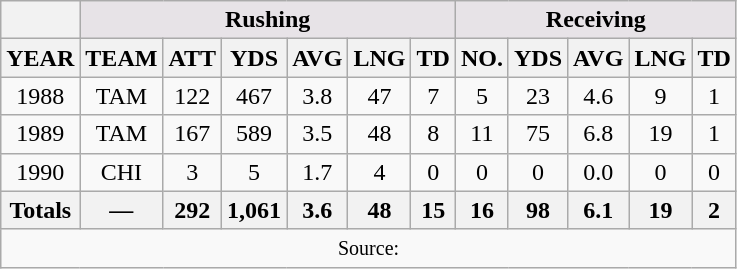<table class=wikitable style="text-align:center">
<tr>
<th></th>
<th colspan="6" style="background:#e7e3e7;">Rushing</th>
<th colspan="5" style="background:#e7e3e7;">Receiving</th>
</tr>
<tr>
<th>YEAR</th>
<th>TEAM</th>
<th>ATT</th>
<th>YDS</th>
<th>AVG</th>
<th>LNG</th>
<th>TD</th>
<th>NO.</th>
<th>YDS</th>
<th>AVG</th>
<th>LNG</th>
<th>TD</th>
</tr>
<tr>
<td>1988</td>
<td>TAM</td>
<td>122</td>
<td>467</td>
<td>3.8</td>
<td>47</td>
<td>7</td>
<td>5</td>
<td>23</td>
<td>4.6</td>
<td>9</td>
<td>1</td>
</tr>
<tr>
<td>1989</td>
<td>TAM</td>
<td>167</td>
<td>589</td>
<td>3.5</td>
<td>48</td>
<td>8</td>
<td>11</td>
<td>75</td>
<td>6.8</td>
<td>19</td>
<td>1</td>
</tr>
<tr>
<td>1990</td>
<td>CHI</td>
<td>3</td>
<td>5</td>
<td>1.7</td>
<td>4</td>
<td>0</td>
<td>0</td>
<td>0</td>
<td>0.0</td>
<td>0</td>
<td>0</td>
</tr>
<tr>
<th>Totals</th>
<th>—</th>
<th>292</th>
<th>1,061</th>
<th>3.6</th>
<th>48</th>
<th>15</th>
<th>16</th>
<th>98</th>
<th>6.1</th>
<th>19</th>
<th>2</th>
</tr>
<tr>
<td colspan="12" style="text-align: center;"><small>Source:</small></td>
</tr>
</table>
